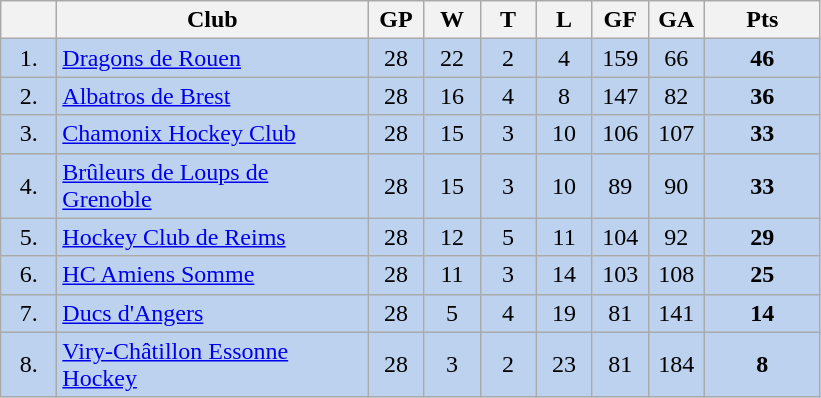<table class="wikitable">
<tr>
<th width="30"></th>
<th width="200">Club</th>
<th width="30">GP</th>
<th width="30">W</th>
<th width="30">T</th>
<th width="30">L</th>
<th width="30">GF</th>
<th width="30">GA</th>
<th width="70">Pts</th>
</tr>
<tr bgcolor="#BCD2EE" align="center">
<td>1.</td>
<td align="left"><a href='#'>Dragons de Rouen</a></td>
<td>28</td>
<td>22</td>
<td>2</td>
<td>4</td>
<td>159</td>
<td>66</td>
<td><strong>46</strong></td>
</tr>
<tr bgcolor="#BCD2EE" align="center">
<td>2.</td>
<td align="left"><a href='#'>Albatros de Brest</a></td>
<td>28</td>
<td>16</td>
<td>4</td>
<td>8</td>
<td>147</td>
<td>82</td>
<td><strong>36</strong></td>
</tr>
<tr bgcolor="#BCD2EE" align="center">
<td>3.</td>
<td align="left"><a href='#'>Chamonix Hockey Club</a></td>
<td>28</td>
<td>15</td>
<td>3</td>
<td>10</td>
<td>106</td>
<td>107</td>
<td><strong>33</strong></td>
</tr>
<tr bgcolor="#BCD2EE" align="center">
<td>4.</td>
<td align="left"><a href='#'>Brûleurs de Loups de Grenoble</a></td>
<td>28</td>
<td>15</td>
<td>3</td>
<td>10</td>
<td>89</td>
<td>90</td>
<td><strong>33</strong></td>
</tr>
<tr bgcolor="#BCD2EE" align="center">
<td>5.</td>
<td align="left"><a href='#'>Hockey Club de Reims</a></td>
<td>28</td>
<td>12</td>
<td>5</td>
<td>11</td>
<td>104</td>
<td>92</td>
<td><strong>29</strong></td>
</tr>
<tr bgcolor="#BCD2EE" align="center">
<td>6.</td>
<td align="left"><a href='#'>HC Amiens Somme</a></td>
<td>28</td>
<td>11</td>
<td>3</td>
<td>14</td>
<td>103</td>
<td>108</td>
<td><strong>25</strong></td>
</tr>
<tr bgcolor="#BCD2EE" align="center">
<td>7.</td>
<td align="left"><a href='#'>Ducs d'Angers</a></td>
<td>28</td>
<td>5</td>
<td>4</td>
<td>19</td>
<td>81</td>
<td>141</td>
<td><strong>14</strong></td>
</tr>
<tr bgcolor="#BCD2EE" align="center">
<td>8.</td>
<td align="left"><a href='#'>Viry-Châtillon Essonne Hockey&lrm;</a></td>
<td>28</td>
<td>3</td>
<td>2</td>
<td>23</td>
<td>81</td>
<td>184</td>
<td><strong>8</strong></td>
</tr>
</table>
